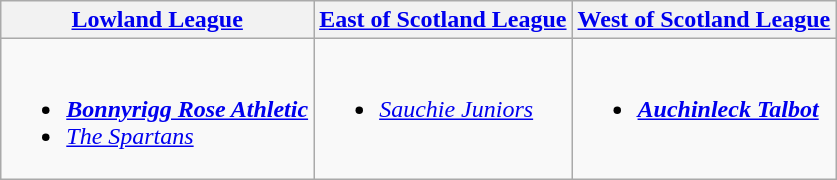<table class="wikitable" style="text-align:left">
<tr>
<th><a href='#'>Lowland League</a></th>
<th><a href='#'>East of Scotland League</a></th>
<th><a href='#'>West of Scotland League</a></th>
</tr>
<tr>
<td valign=top><br><ul><li><strong><em><a href='#'>Bonnyrigg Rose Athletic</a></em></strong></li><li><em><a href='#'>The Spartans</a></em></li></ul></td>
<td valign=top><br><ul><li><em><a href='#'>Sauchie Juniors</a></em></li></ul></td>
<td valign=top><br><ul><li><strong><em> <a href='#'>Auchinleck Talbot</a></em></strong></li></ul></td>
</tr>
</table>
